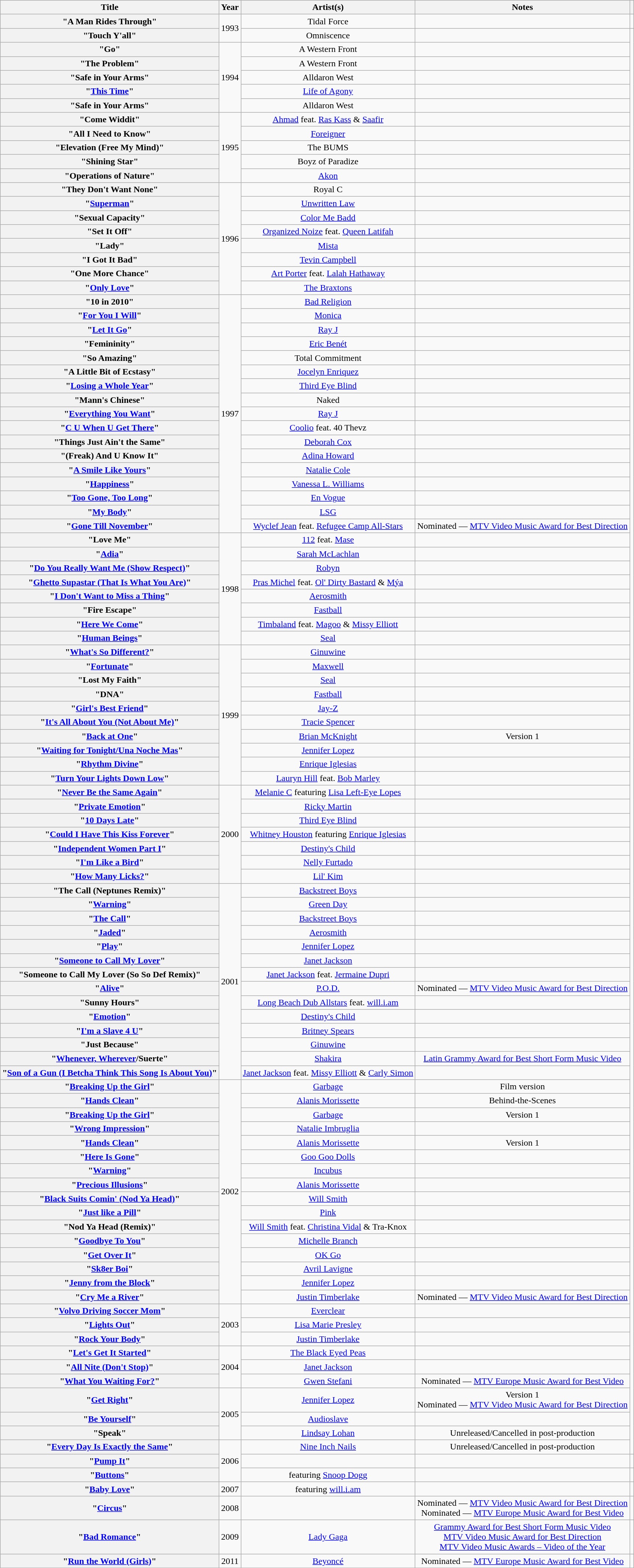<table class="wikitable plainrowheaders" style="text-align:center;">
<tr>
<th scope="col">Title</th>
<th scope="col">Year</th>
<th scope="col">Artist(s)</th>
<th scope="col">Notes</th>
<th scope="col"></th>
</tr>
<tr>
<th scope="row">"A Man Rides Through"</th>
<td rowspan=2>1993</td>
<td>Tidal Force</td>
<td></td>
<td style="text-align:center;"></td>
</tr>
<tr>
<th scope="row">"Touch Y'all"</th>
<td>Omniscence</td>
<td></td>
</tr>
<tr>
<th scope="row">"Go"</th>
<td rowspan=5>1994</td>
<td>A Western Front</td>
<td></td>
</tr>
<tr>
<th scope="row">"The Problem"</th>
<td>A Western Front</td>
<td></td>
</tr>
<tr>
<th scope="row">"Safe in Your Arms"</th>
<td>Alldaron West</td>
<td></td>
</tr>
<tr>
<th scope="row">"<a href='#'>This Time</a>"</th>
<td><a href='#'>Life of Agony</a></td>
<td></td>
</tr>
<tr>
<th scope="row">"Safe in Your Arms"</th>
<td>Alldaron West</td>
<td></td>
</tr>
<tr>
<th scope="row">"Come Widdit"</th>
<td rowspan=5>1995</td>
<td><a href='#'>Ahmad</a> feat. <a href='#'>Ras Kass</a> & <a href='#'>Saafir</a></td>
<td></td>
</tr>
<tr>
<th scope="row">"All I Need to Know"</th>
<td><a href='#'>Foreigner</a></td>
<td></td>
</tr>
<tr>
<th scope="row">"Elevation (Free My Mind)"</th>
<td>The BUMS</td>
<td></td>
</tr>
<tr>
<th scope="row">"Shining Star"</th>
<td>Boyz of Paradize</td>
<td></td>
</tr>
<tr>
<th scope="row">"Operations of Nature"</th>
<td><a href='#'>Akon</a></td>
<td></td>
</tr>
<tr>
<th scope="row">"They Don't Want None"</th>
<td rowspan=8>1996</td>
<td>Royal C</td>
<td></td>
</tr>
<tr>
<th scope="row">"<a href='#'>Superman</a>"</th>
<td><a href='#'>Unwritten Law</a></td>
<td></td>
</tr>
<tr>
<th scope="row">"Sexual Capacity"</th>
<td><a href='#'>Color Me Badd</a></td>
<td></td>
</tr>
<tr>
<th scope="row">"Set It Off"</th>
<td><a href='#'>Organized Noize</a> feat. <a href='#'>Queen Latifah</a></td>
<td></td>
</tr>
<tr>
<th scope="row">"Lady"</th>
<td><a href='#'>Mista</a></td>
<td></td>
</tr>
<tr>
<th scope="row">"I Got It Bad"</th>
<td><a href='#'>Tevin Campbell</a></td>
<td></td>
</tr>
<tr>
<th scope="row">"One More Chance"</th>
<td><a href='#'>Art Porter</a> feat. <a href='#'>Lalah Hathaway</a></td>
<td></td>
</tr>
<tr>
<th scope="row">"<a href='#'>Only Love</a>"</th>
<td><a href='#'>The Braxtons</a></td>
<td></td>
</tr>
<tr>
<th scope="row">"10 in 2010"</th>
<td rowspan=17>1997</td>
<td><a href='#'>Bad Religion</a></td>
<td></td>
</tr>
<tr>
<th scope="row">"<a href='#'>For You I Will</a>"</th>
<td><a href='#'>Monica</a></td>
<td></td>
</tr>
<tr>
<th scope="row">"<a href='#'>Let It Go</a>"</th>
<td><a href='#'>Ray J</a></td>
<td></td>
</tr>
<tr>
<th scope="row">"Femininity"</th>
<td><a href='#'>Eric Benét</a></td>
<td></td>
</tr>
<tr>
<th scope="row">"So Amazing"</th>
<td>Total Commitment</td>
<td></td>
</tr>
<tr>
<th scope="row">"A Little Bit of Ecstasy"</th>
<td><a href='#'>Jocelyn Enriquez</a></td>
<td></td>
</tr>
<tr>
<th scope="row">"<a href='#'>Losing a Whole Year</a>"</th>
<td><a href='#'>Third Eye Blind</a></td>
<td></td>
</tr>
<tr>
<th scope="row">"Mann's Chinese"</th>
<td>Naked</td>
<td></td>
</tr>
<tr>
<th scope="row">"<a href='#'>Everything You Want</a>"</th>
<td><a href='#'>Ray J</a></td>
<td></td>
</tr>
<tr>
<th scope="row">"<a href='#'>C U When U Get There</a>"</th>
<td><a href='#'>Coolio</a> feat. 40 Thevz</td>
<td></td>
</tr>
<tr>
<th scope="row">"Things Just Ain't the Same"</th>
<td><a href='#'>Deborah Cox</a></td>
<td></td>
</tr>
<tr>
<th scope="row">"(Freak) And U Know It"</th>
<td><a href='#'>Adina Howard</a></td>
<td></td>
</tr>
<tr>
<th scope="row">"<a href='#'>A Smile Like Yours</a>"</th>
<td><a href='#'>Natalie Cole</a></td>
<td></td>
</tr>
<tr>
<th scope="row">"<a href='#'>Happiness</a>"</th>
<td><a href='#'>Vanessa L. Williams</a></td>
<td></td>
</tr>
<tr>
<th scope="row">"<a href='#'>Too Gone, Too Long</a>"</th>
<td><a href='#'>En Vogue</a></td>
<td></td>
</tr>
<tr>
<th scope="row">"<a href='#'>My Body</a>"</th>
<td><a href='#'>LSG</a></td>
<td></td>
</tr>
<tr>
<th scope="row">"<a href='#'>Gone Till November</a>"</th>
<td><a href='#'>Wyclef Jean</a> feat. <a href='#'>Refugee Camp All-Stars</a></td>
<td>Nominated — <a href='#'>MTV Video Music Award for Best Direction</a></td>
</tr>
<tr>
<th scope="row">"Love Me"</th>
<td rowspan=8>1998</td>
<td><a href='#'>112</a> feat. <a href='#'>Mase</a></td>
<td></td>
</tr>
<tr>
<th scope="row">"<a href='#'>Adia</a>"</th>
<td><a href='#'>Sarah McLachlan</a></td>
<td></td>
</tr>
<tr>
<th scope="row">"<a href='#'>Do You Really Want Me (Show Respect)</a>"</th>
<td><a href='#'>Robyn</a></td>
<td></td>
</tr>
<tr>
<th scope="row">"<a href='#'>Ghetto Supastar (That Is What You Are)</a>"</th>
<td><a href='#'>Pras Michel</a> feat. <a href='#'>Ol' Dirty Bastard</a> & <a href='#'>Mýa</a></td>
<td></td>
</tr>
<tr>
<th scope="row">"<a href='#'>I Don't Want to Miss a Thing</a>"</th>
<td><a href='#'>Aerosmith</a></td>
<td></td>
</tr>
<tr>
<th scope="row">"Fire Escape"</th>
<td><a href='#'>Fastball</a></td>
<td></td>
</tr>
<tr>
<th scope="row">"<a href='#'>Here We Come</a>"</th>
<td><a href='#'>Timbaland</a> feat. <a href='#'>Magoo</a> & <a href='#'>Missy Elliott</a></td>
<td></td>
</tr>
<tr>
<th scope="row">"<a href='#'>Human Beings</a>"</th>
<td><a href='#'>Seal</a></td>
<td></td>
</tr>
<tr>
<th scope="row">"<a href='#'>What's So Different?</a>"</th>
<td rowspan=10>1999</td>
<td><a href='#'>Ginuwine</a></td>
<td></td>
</tr>
<tr>
<th scope="row">"<a href='#'>Fortunate</a>"</th>
<td><a href='#'>Maxwell</a></td>
<td></td>
</tr>
<tr>
<th scope="row">"Lost My Faith"</th>
<td><a href='#'>Seal</a></td>
<td></td>
</tr>
<tr>
<th scope="row">"DNA"</th>
<td><a href='#'>Fastball</a></td>
<td></td>
</tr>
<tr>
<th scope="row">"<a href='#'>Girl's Best Friend</a>"</th>
<td><a href='#'>Jay-Z</a></td>
<td></td>
</tr>
<tr>
<th scope="row">"<a href='#'>It's All About You (Not About Me)</a>"</th>
<td><a href='#'>Tracie Spencer</a></td>
<td></td>
</tr>
<tr>
<th scope="row">"<a href='#'>Back at One</a>"</th>
<td><a href='#'>Brian McKnight</a></td>
<td>Version 1</td>
</tr>
<tr>
<th scope="row">"<a href='#'>Waiting for Tonight/Una Noche Mas</a>"</th>
<td><a href='#'>Jennifer Lopez</a></td>
<td></td>
</tr>
<tr>
<th scope="row">"<a href='#'>Rhythm Divine</a>"</th>
<td><a href='#'>Enrique Iglesias</a></td>
<td></td>
</tr>
<tr>
<th scope="row">"<a href='#'>Turn Your Lights Down Low</a>"</th>
<td><a href='#'>Lauryn Hill</a> feat. <a href='#'>Bob Marley</a></td>
<td></td>
</tr>
<tr>
<th scope="row">"<a href='#'>Never Be the Same Again</a>"</th>
<td rowspan=7>2000</td>
<td><a href='#'>Melanie C</a> featuring <a href='#'>Lisa Left-Eye Lopes</a></td>
<td></td>
</tr>
<tr>
<th scope="row">"<a href='#'>Private Emotion</a>"</th>
<td><a href='#'>Ricky Martin</a></td>
<td></td>
</tr>
<tr>
<th scope="row">"<a href='#'>10 Days Late</a>"</th>
<td><a href='#'>Third Eye Blind</a></td>
<td></td>
</tr>
<tr>
<th scope="row">"<a href='#'>Could I Have This Kiss Forever</a>"</th>
<td><a href='#'>Whitney Houston</a> featuring <a href='#'>Enrique Iglesias</a></td>
<td></td>
</tr>
<tr>
<th scope="row">"<a href='#'>Independent Women Part I</a>"</th>
<td><a href='#'>Destiny's Child</a></td>
<td></td>
</tr>
<tr>
<th scope="row">"<a href='#'>I'm Like a Bird</a>"</th>
<td><a href='#'>Nelly Furtado</a></td>
<td></td>
</tr>
<tr>
<th scope="row">"<a href='#'>How Many Licks?</a>"</th>
<td><a href='#'>Lil' Kim</a></td>
<td></td>
</tr>
<tr>
<th scope="row">"The Call (Neptunes Remix)"</th>
<td rowspan=14>2001</td>
<td><a href='#'>Backstreet Boys</a></td>
<td></td>
</tr>
<tr>
<th scope="row">"<a href='#'>Warning</a>"</th>
<td><a href='#'>Green Day</a></td>
<td></td>
</tr>
<tr>
<th scope="row">"<a href='#'>The Call</a>"</th>
<td><a href='#'>Backstreet Boys</a></td>
<td></td>
</tr>
<tr>
<th scope="row">"<a href='#'>Jaded</a>"</th>
<td><a href='#'>Aerosmith</a></td>
<td></td>
</tr>
<tr>
<th scope="row">"<a href='#'>Play</a>"</th>
<td><a href='#'>Jennifer Lopez</a></td>
<td></td>
</tr>
<tr>
<th scope="row">"<a href='#'>Someone to Call My Lover</a>"</th>
<td><a href='#'>Janet Jackson</a></td>
<td></td>
</tr>
<tr>
<th scope="row">"Someone to Call My Lover (So So Def Remix)"</th>
<td><a href='#'>Janet Jackson</a> feat. <a href='#'>Jermaine Dupri</a></td>
<td></td>
</tr>
<tr>
<th scope="row">"<a href='#'>Alive</a>"</th>
<td><a href='#'>P.O.D.</a></td>
<td>Nominated — <a href='#'>MTV Video Music Award for Best Direction</a></td>
</tr>
<tr>
<th scope="row">"Sunny Hours"</th>
<td><a href='#'>Long Beach Dub Allstars</a> feat. <a href='#'>will.i.am</a></td>
<td></td>
</tr>
<tr>
<th scope="row">"<a href='#'>Emotion</a>"</th>
<td><a href='#'>Destiny's Child</a></td>
<td></td>
</tr>
<tr>
<th scope="row">"<a href='#'>I'm a Slave 4 U</a>"</th>
<td><a href='#'>Britney Spears</a></td>
<td></td>
</tr>
<tr>
<th scope="row">"Just Because"</th>
<td><a href='#'>Ginuwine</a></td>
<td></td>
</tr>
<tr>
<th scope="row">"<a href='#'>Whenever, Wherever</a>/Suerte"</th>
<td><a href='#'>Shakira</a></td>
<td><a href='#'>Latin Grammy Award for Best Short Form Music Video</a></td>
</tr>
<tr>
<th scope="row">"<a href='#'>Son of a Gun (I Betcha Think This Song Is About You)</a>"</th>
<td><a href='#'>Janet Jackson</a> feat. <a href='#'>Missy Elliott</a> & <a href='#'>Carly Simon</a></td>
<td></td>
</tr>
<tr>
<th scope="row">"<a href='#'>Breaking Up the Girl</a>"</th>
<td rowspan=16>2002</td>
<td><a href='#'>Garbage</a></td>
<td>Film version</td>
</tr>
<tr>
<th scope="row">"<a href='#'>Hands Clean</a>"</th>
<td><a href='#'>Alanis Morissette</a></td>
<td>Behind-the-Scenes</td>
</tr>
<tr>
<th scope="row">"<a href='#'>Breaking Up the Girl</a>"</th>
<td><a href='#'>Garbage</a></td>
<td>Version 1</td>
</tr>
<tr>
<th scope="row">"<a href='#'>Wrong Impression</a>"</th>
<td><a href='#'>Natalie Imbruglia</a></td>
<td></td>
</tr>
<tr>
<th scope="row">"<a href='#'>Hands Clean</a>"</th>
<td><a href='#'>Alanis Morissette</a></td>
<td>Version 1</td>
</tr>
<tr>
<th scope="row">"<a href='#'>Here Is Gone</a>"</th>
<td><a href='#'>Goo Goo Dolls</a></td>
<td></td>
</tr>
<tr>
<th scope="row">"<a href='#'>Warning</a>"</th>
<td><a href='#'>Incubus</a></td>
<td></td>
</tr>
<tr>
<th scope="row">"<a href='#'>Precious Illusions</a>"</th>
<td><a href='#'>Alanis Morissette</a></td>
<td></td>
</tr>
<tr>
<th scope="row">"<a href='#'>Black Suits Comin' (Nod Ya Head)</a>"</th>
<td><a href='#'>Will Smith</a></td>
<td></td>
</tr>
<tr>
<th scope="row">"<a href='#'>Just like a Pill</a>"</th>
<td><a href='#'>Pink</a></td>
<td></td>
</tr>
<tr>
<th scope="row">"Nod Ya Head (Remix)"</th>
<td><a href='#'>Will Smith</a> feat. <a href='#'>Christina Vidal</a> & Tra-Knox</td>
<td></td>
</tr>
<tr>
<th scope="row">"<a href='#'>Goodbye To You</a>"</th>
<td><a href='#'>Michelle Branch</a></td>
<td></td>
</tr>
<tr>
<th scope="row">"<a href='#'>Get Over It</a>"</th>
<td><a href='#'>OK Go</a></td>
<td></td>
</tr>
<tr>
<th scope="row">"<a href='#'>Sk8er Boi</a>"</th>
<td><a href='#'>Avril Lavigne</a></td>
<td></td>
</tr>
<tr>
<th scope="row">"<a href='#'>Jenny from the Block</a>"</th>
<td><a href='#'>Jennifer Lopez</a></td>
<td></td>
</tr>
<tr>
<th scope="row">"<a href='#'>Cry Me a River</a>"</th>
<td><a href='#'>Justin Timberlake</a></td>
<td>Nominated — <a href='#'>MTV Video Music Award for Best Direction</a></td>
</tr>
<tr>
<th scope="row">"<a href='#'>Volvo Driving Soccer Mom</a>"</th>
<td rowspan=3>2003</td>
<td><a href='#'>Everclear</a></td>
<td></td>
</tr>
<tr>
<th scope="row">"<a href='#'>Lights Out</a>"</th>
<td><a href='#'>Lisa Marie Presley</a></td>
<td></td>
</tr>
<tr>
<th scope="row">"<a href='#'>Rock Your Body</a>"</th>
<td><a href='#'>Justin Timberlake</a></td>
<td></td>
</tr>
<tr>
<th scope="row">"<a href='#'>Let's Get It Started</a>"</th>
<td rowspan=3>2004</td>
<td><a href='#'>The Black Eyed Peas</a></td>
<td></td>
</tr>
<tr>
<th scope="row">"<a href='#'>All Nite (Don't Stop)</a>"</th>
<td><a href='#'>Janet Jackson</a></td>
<td></td>
</tr>
<tr>
<th scope="row">"<a href='#'>What You Waiting For?</a>"</th>
<td><a href='#'>Gwen Stefani</a></td>
<td>Nominated — <a href='#'>MTV Europe Music Award for Best Video</a></td>
</tr>
<tr>
<th scope="row">"<a href='#'>Get Right</a>"</th>
<td rowspan=3>2005</td>
<td><a href='#'>Jennifer Lopez</a></td>
<td>Version 1<br>Nominated — <a href='#'>MTV Video Music Award for Best Direction</a></td>
</tr>
<tr>
<th scope="row">"<a href='#'>Be Yourself</a>"</th>
<td><a href='#'>Audioslave</a></td>
<td></td>
</tr>
<tr>
<th scope="row">"Speak"</th>
<td><a href='#'>Lindsay Lohan</a></td>
<td>Unreleased/Cancelled in post-production</td>
</tr>
<tr>
<th scope="row">"<a href='#'>Every Day Is Exactly the Same</a>"</th>
<td rowspan=3>2006</td>
<td><a href='#'>Nine Inch Nails</a></td>
<td>Unreleased/Cancelled in post-production</td>
</tr>
<tr>
<th scope="row">"<a href='#'>Pump It</a>"</th>
<td></td>
<td></td>
<td style="text-align:center;"></td>
</tr>
<tr>
<th scope="row">"<a href='#'>Buttons</a>"</th>
<td> featuring <a href='#'>Snoop Dogg</a></td>
<td></td>
<td style="text-align:center;"></td>
</tr>
<tr>
<th scope="row">"<a href='#'>Baby Love</a>"</th>
<td>2007</td>
<td> featuring <a href='#'>will.i.am</a></td>
<td></td>
<td style="text-align:center;"></td>
</tr>
<tr>
<th scope="row">"<a href='#'>Circus</a>"</th>
<td>2008</td>
<td></td>
<td>Nominated — <a href='#'>MTV Video Music Award for Best Direction</a><br>Nominated — <a href='#'>MTV Europe Music Award for Best Video</a></td>
<td style="text-align:center;"></td>
</tr>
<tr>
<th scope="row">"<a href='#'>Bad Romance</a>"</th>
<td>2009</td>
<td><a href='#'>Lady Gaga</a></td>
<td><a href='#'>Grammy Award for Best Short Form Music Video</a><br><a href='#'>MTV Video Music Award for Best Direction</a><br><a href='#'>MTV Video Music Awards – Video of the Year</a></td>
<td style="text-align:center;"></td>
</tr>
<tr>
<th scope="row">"<a href='#'>Run the World (Girls)</a>"</th>
<td>2011</td>
<td><a href='#'>Beyoncé</a></td>
<td>Nominated — <a href='#'>MTV Europe Music Award for Best Video</a></td>
<td style="text-align:center;"></td>
</tr>
</table>
